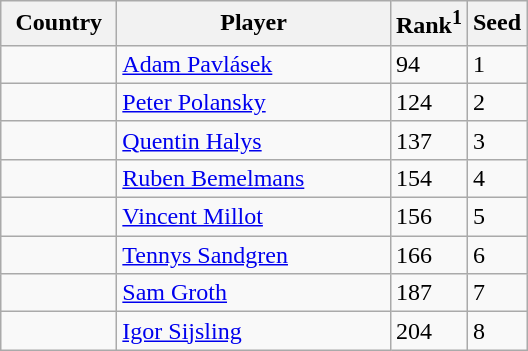<table class="sortable wikitable">
<tr>
<th style="width:70px;">Country</th>
<th style="width:175px;">Player</th>
<th>Rank<sup>1</sup></th>
<th>Seed</th>
</tr>
<tr>
<td></td>
<td><a href='#'>Adam Pavlásek</a></td>
<td>94</td>
<td>1</td>
</tr>
<tr>
<td></td>
<td><a href='#'>Peter Polansky</a></td>
<td>124</td>
<td>2</td>
</tr>
<tr>
<td></td>
<td><a href='#'>Quentin Halys</a></td>
<td>137</td>
<td>3</td>
</tr>
<tr>
<td></td>
<td><a href='#'>Ruben Bemelmans</a></td>
<td>154</td>
<td>4</td>
</tr>
<tr>
<td></td>
<td><a href='#'>Vincent Millot</a></td>
<td>156</td>
<td>5</td>
</tr>
<tr>
<td></td>
<td><a href='#'>Tennys Sandgren</a></td>
<td>166</td>
<td>6</td>
</tr>
<tr>
<td></td>
<td><a href='#'>Sam Groth</a></td>
<td>187</td>
<td>7</td>
</tr>
<tr>
<td></td>
<td><a href='#'>Igor Sijsling</a></td>
<td>204</td>
<td>8</td>
</tr>
</table>
